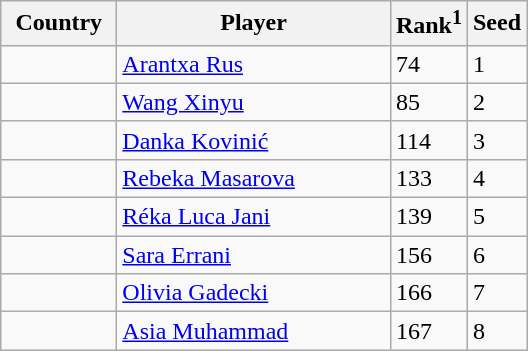<table class="sortable wikitable">
<tr>
<th width="70">Country</th>
<th width="175">Player</th>
<th>Rank<sup>1</sup></th>
<th>Seed</th>
</tr>
<tr>
<td></td>
<td><a href='#'>Arantxa Rus</a></td>
<td>74</td>
<td>1</td>
</tr>
<tr>
<td></td>
<td><a href='#'>Wang Xinyu</a></td>
<td>85</td>
<td>2</td>
</tr>
<tr>
<td></td>
<td><a href='#'>Danka Kovinić</a></td>
<td>114</td>
<td>3</td>
</tr>
<tr>
<td></td>
<td><a href='#'>Rebeka Masarova</a></td>
<td>133</td>
<td>4</td>
</tr>
<tr>
<td></td>
<td><a href='#'>Réka Luca Jani</a></td>
<td>139</td>
<td>5</td>
</tr>
<tr>
<td></td>
<td><a href='#'>Sara Errani</a></td>
<td>156</td>
<td>6</td>
</tr>
<tr>
<td></td>
<td><a href='#'>Olivia Gadecki</a></td>
<td>166</td>
<td>7</td>
</tr>
<tr>
<td></td>
<td><a href='#'>Asia Muhammad</a></td>
<td>167</td>
<td>8</td>
</tr>
</table>
